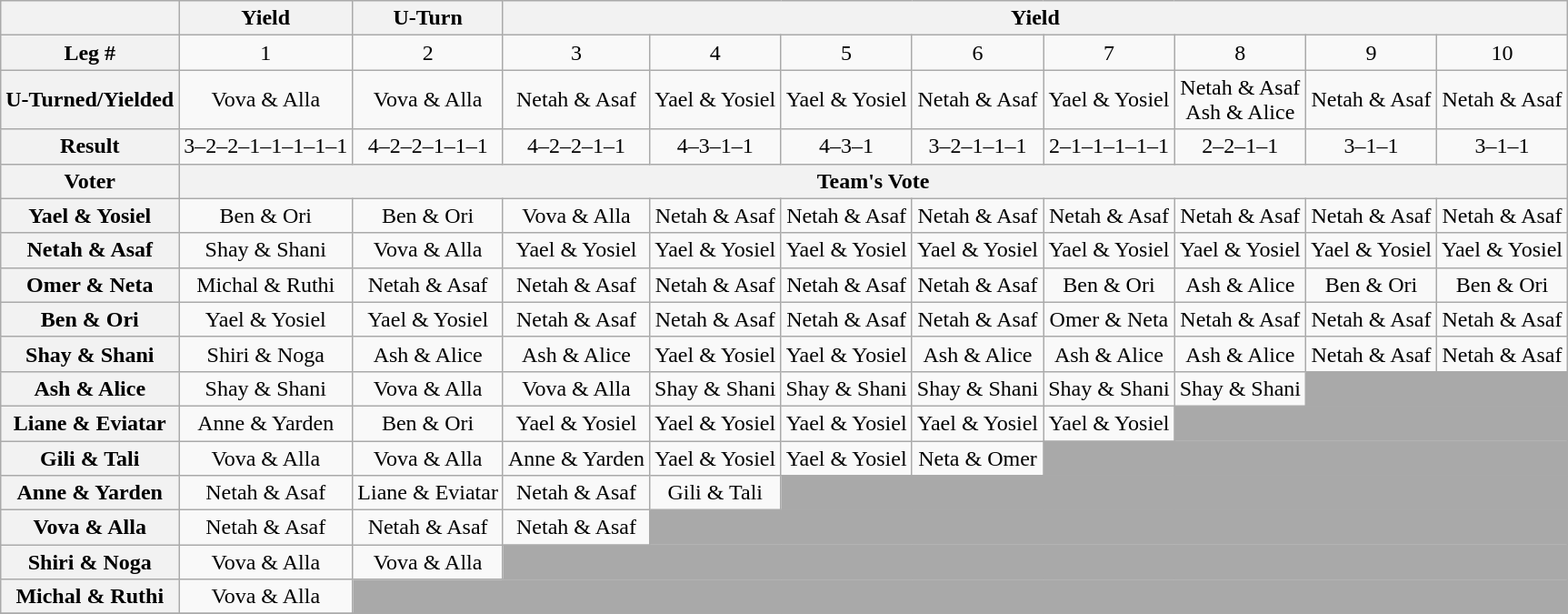<table class="wikitable" style="text-align:center">
<tr>
<th></th>
<th>Yield</th>
<th>U-Turn</th>
<th colspan=8>Yield</th>
</tr>
<tr>
<th align="left">Leg #</th>
<td>1</td>
<td>2</td>
<td>3</td>
<td>4</td>
<td>5</td>
<td>6</td>
<td>7</td>
<td>8</td>
<td>9</td>
<td>10</td>
</tr>
<tr>
<th align="left">U-Turned/Yielded</th>
<td>Vova & Alla</td>
<td>Vova & Alla</td>
<td>Netah & Asaf</td>
<td>Yael & Yosiel</td>
<td>Yael & Yosiel</td>
<td>Netah & Asaf</td>
<td>Yael & Yosiel</td>
<td>Netah & Asaf<br>Ash & Alice</td>
<td>Netah & Asaf</td>
<td>Netah & Asaf</td>
</tr>
<tr>
<th align="left">Result</th>
<td>3–2–2–1–1–1–1–1</td>
<td>4–2–2–1–1–1</td>
<td>4–2–2–1–1</td>
<td>4–3–1–1</td>
<td>4–3–1</td>
<td>3–2–1–1–1</td>
<td>2–1–1–1–1–1</td>
<td>2–2–1–1</td>
<td>3–1–1</td>
<td>3–1–1</td>
</tr>
<tr>
<th>Voter</th>
<th colspan="10">Team's Vote</th>
</tr>
<tr>
<th>Yael & Yosiel</th>
<td>Ben & Ori</td>
<td>Ben & Ori</td>
<td>Vova & Alla</td>
<td>Netah & Asaf</td>
<td>Netah & Asaf</td>
<td>Netah & Asaf</td>
<td>Netah & Asaf</td>
<td>Netah & Asaf</td>
<td>Netah & Asaf</td>
<td>Netah & Asaf</td>
</tr>
<tr>
<th>Netah & Asaf</th>
<td>Shay & Shani</td>
<td>Vova & Alla</td>
<td>Yael & Yosiel</td>
<td>Yael & Yosiel</td>
<td>Yael & Yosiel</td>
<td>Yael & Yosiel</td>
<td>Yael & Yosiel</td>
<td>Yael & Yosiel</td>
<td>Yael & Yosiel</td>
<td>Yael & Yosiel</td>
</tr>
<tr>
<th>Omer & Neta</th>
<td>Michal & Ruthi</td>
<td>Netah & Asaf</td>
<td>Netah & Asaf</td>
<td>Netah & Asaf</td>
<td>Netah & Asaf</td>
<td>Netah & Asaf</td>
<td>Ben & Ori</td>
<td>Ash & Alice</td>
<td>Ben & Ori</td>
<td>Ben & Ori</td>
</tr>
<tr>
<th>Ben & Ori</th>
<td>Yael & Yosiel</td>
<td>Yael & Yosiel</td>
<td>Netah & Asaf</td>
<td>Netah & Asaf</td>
<td>Netah & Asaf</td>
<td>Netah & Asaf</td>
<td>Omer & Neta</td>
<td>Netah & Asaf</td>
<td>Netah & Asaf</td>
<td>Netah & Asaf</td>
</tr>
<tr>
<th>Shay & Shani</th>
<td>Shiri & Noga</td>
<td>Ash & Alice</td>
<td>Ash & Alice</td>
<td>Yael & Yosiel</td>
<td>Yael & Yosiel</td>
<td>Ash & Alice</td>
<td>Ash & Alice</td>
<td>Ash & Alice</td>
<td>Netah & Asaf</td>
<td>Netah & Asaf</td>
</tr>
<tr>
<th>Ash & Alice</th>
<td>Shay & Shani</td>
<td>Vova & Alla</td>
<td>Vova & Alla</td>
<td>Shay & Shani</td>
<td>Shay & Shani</td>
<td>Shay & Shani</td>
<td>Shay & Shani</td>
<td>Shay & Shani</td>
<td colspan="2" bgcolor="darkgray"></td>
</tr>
<tr>
<th>Liane & Eviatar</th>
<td>Anne & Yarden</td>
<td>Ben & Ori</td>
<td>Yael & Yosiel</td>
<td>Yael & Yosiel</td>
<td>Yael & Yosiel</td>
<td>Yael & Yosiel</td>
<td>Yael & Yosiel</td>
<td colspan="3" bgcolor="darkgray"></td>
</tr>
<tr>
<th>Gili & Tali</th>
<td>Vova & Alla</td>
<td>Vova & Alla</td>
<td>Anne & Yarden</td>
<td>Yael & Yosiel</td>
<td>Yael & Yosiel</td>
<td>Neta & Omer</td>
<td colspan="4" bgcolor="darkgray"></td>
</tr>
<tr>
<th>Anne & Yarden</th>
<td>Netah & Asaf</td>
<td>Liane & Eviatar</td>
<td>Netah & Asaf</td>
<td>Gili & Tali</td>
<td colspan="6" bgcolor="darkgray"></td>
</tr>
<tr>
<th>Vova & Alla</th>
<td>Netah & Asaf</td>
<td>Netah & Asaf</td>
<td>Netah & Asaf</td>
<td colspan="7" bgcolor="darkgray"></td>
</tr>
<tr>
<th>Shiri & Noga</th>
<td>Vova & Alla</td>
<td>Vova & Alla</td>
<td colspan="8" bgcolor="darkgray"></td>
</tr>
<tr>
<th>Michal & Ruthi</th>
<td>Vova & Alla</td>
<td colspan="9" bgcolor="darkgray"></td>
</tr>
<tr>
</tr>
</table>
